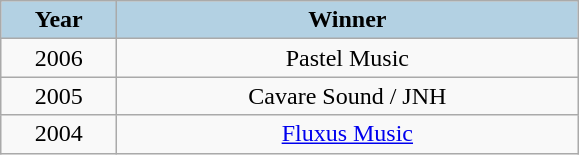<table class="wikitable" style="text-align: center">
<tr>
<th width="70" style="background:#b3d1e3; ">Year</th>
<th width="300" style="background:#b3d1e3; ">Winner</th>
</tr>
<tr>
<td>2006</td>
<td>Pastel Music</td>
</tr>
<tr>
<td>2005</td>
<td>Cavare Sound / JNH</td>
</tr>
<tr>
<td>2004</td>
<td><a href='#'>Fluxus Music</a></td>
</tr>
</table>
